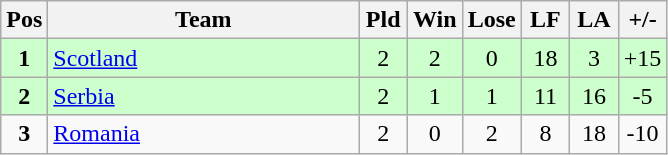<table class="wikitable" style="font-size: 100%">
<tr>
<th width=20>Pos</th>
<th width=200>Team</th>
<th width=25>Pld</th>
<th width=25>Win</th>
<th width=25>Lose</th>
<th width=25>LF</th>
<th width=25>LA</th>
<th width=25>+/-</th>
</tr>
<tr align=center style="background: #ccffcc;">
<td><strong>1</strong></td>
<td align="left"> <a href='#'>Scotland</a></td>
<td>2</td>
<td>2</td>
<td>0</td>
<td>18</td>
<td>3</td>
<td>+15</td>
</tr>
<tr align=center style="background: #ccffcc;">
<td><strong>2</strong></td>
<td align="left"> <a href='#'>Serbia</a></td>
<td>2</td>
<td>1</td>
<td>1</td>
<td>11</td>
<td>16</td>
<td>-5</td>
</tr>
<tr align=center>
<td><strong>3</strong></td>
<td align="left"> <a href='#'>Romania</a></td>
<td>2</td>
<td>0</td>
<td>2</td>
<td>8</td>
<td>18</td>
<td>-10</td>
</tr>
</table>
